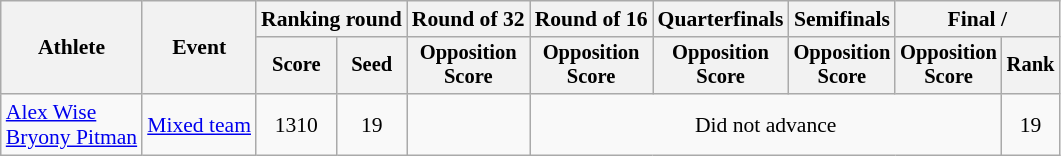<table class=wikitable style=font-size:90%>
<tr>
<th rowspan=2>Athlete</th>
<th rowspan=2>Event</th>
<th colspan=2>Ranking round</th>
<th>Round of 32</th>
<th>Round of 16</th>
<th>Quarterfinals</th>
<th>Semifinals</th>
<th colspan=2>Final / </th>
</tr>
<tr style=font-size:95%>
<th>Score</th>
<th>Seed</th>
<th>Opposition<br>Score</th>
<th>Opposition<br>Score</th>
<th>Opposition<br>Score</th>
<th>Opposition<br>Score</th>
<th>Opposition<br>Score</th>
<th>Rank</th>
</tr>
<tr align=center>
<td align=left><a href='#'>Alex Wise</a><br><a href='#'>Bryony Pitman</a></td>
<td align=left><a href='#'>Mixed team</a></td>
<td>1310</td>
<td>19</td>
<td></td>
<td colspan="4">Did not advance</td>
<td>19</td>
</tr>
</table>
